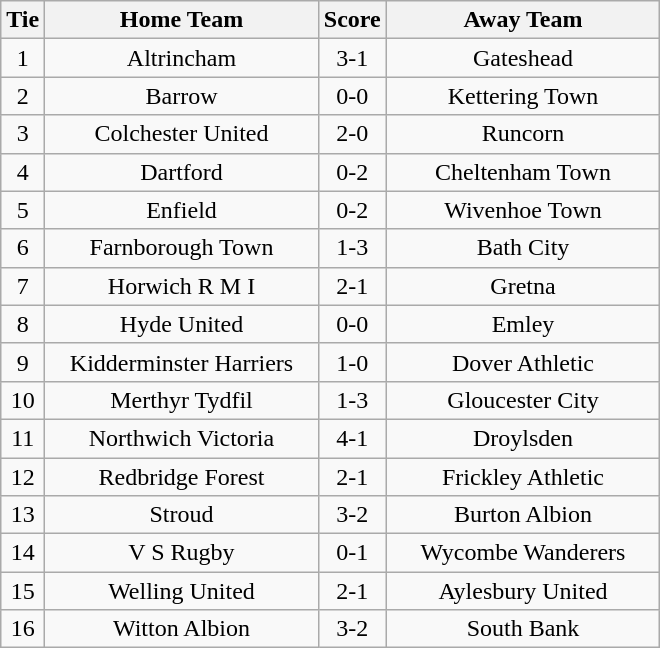<table class="wikitable" style="text-align:center;">
<tr>
<th width=20>Tie</th>
<th width=175>Home Team</th>
<th width=20>Score</th>
<th width=175>Away Team</th>
</tr>
<tr>
<td>1</td>
<td>Altrincham</td>
<td>3-1</td>
<td>Gateshead</td>
</tr>
<tr>
<td>2</td>
<td>Barrow</td>
<td>0-0</td>
<td>Kettering Town</td>
</tr>
<tr>
<td>3</td>
<td>Colchester United</td>
<td>2-0</td>
<td>Runcorn</td>
</tr>
<tr>
<td>4</td>
<td>Dartford</td>
<td>0-2</td>
<td>Cheltenham Town</td>
</tr>
<tr>
<td>5</td>
<td>Enfield</td>
<td>0-2</td>
<td>Wivenhoe Town</td>
</tr>
<tr>
<td>6</td>
<td>Farnborough Town</td>
<td>1-3</td>
<td>Bath City</td>
</tr>
<tr>
<td>7</td>
<td>Horwich R M I</td>
<td>2-1</td>
<td>Gretna</td>
</tr>
<tr>
<td>8</td>
<td>Hyde United</td>
<td>0-0</td>
<td>Emley</td>
</tr>
<tr>
<td>9</td>
<td>Kidderminster Harriers</td>
<td>1-0</td>
<td>Dover Athletic</td>
</tr>
<tr>
<td>10</td>
<td>Merthyr Tydfil</td>
<td>1-3</td>
<td>Gloucester City</td>
</tr>
<tr>
<td>11</td>
<td>Northwich Victoria</td>
<td>4-1</td>
<td>Droylsden</td>
</tr>
<tr>
<td>12</td>
<td>Redbridge Forest</td>
<td>2-1</td>
<td>Frickley Athletic</td>
</tr>
<tr>
<td>13</td>
<td>Stroud</td>
<td>3-2</td>
<td>Burton Albion</td>
</tr>
<tr>
<td>14</td>
<td>V S Rugby</td>
<td>0-1</td>
<td>Wycombe Wanderers</td>
</tr>
<tr>
<td>15</td>
<td>Welling United</td>
<td>2-1</td>
<td>Aylesbury United</td>
</tr>
<tr>
<td>16</td>
<td>Witton Albion</td>
<td>3-2</td>
<td>South Bank</td>
</tr>
</table>
